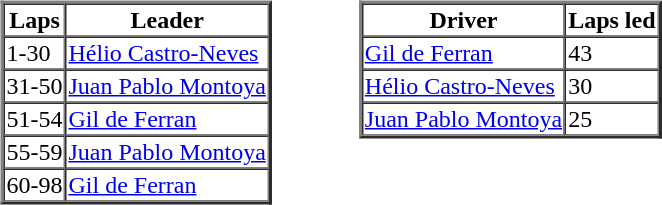<table>
<tr>
<td valign="top"><br><table border=2 cellspacing=0>
<tr>
<th>Laps</th>
<th>Leader</th>
</tr>
<tr>
<td>1-30</td>
<td><a href='#'>Hélio Castro-Neves</a></td>
</tr>
<tr>
<td>31-50</td>
<td><a href='#'>Juan Pablo Montoya</a></td>
</tr>
<tr>
<td>51-54</td>
<td><a href='#'>Gil de Ferran</a></td>
</tr>
<tr>
<td>55-59</td>
<td><a href='#'>Juan Pablo Montoya</a></td>
</tr>
<tr>
<td>60-98</td>
<td><a href='#'>Gil de Ferran</a></td>
</tr>
</table>
</td>
<td width="50"> </td>
<td valign="top"><br><table border=2 cellspacing=0>
<tr>
<th>Driver</th>
<th>Laps led</th>
</tr>
<tr>
<td><a href='#'>Gil de Ferran</a></td>
<td>43</td>
</tr>
<tr>
<td><a href='#'>Hélio Castro-Neves</a></td>
<td>30</td>
</tr>
<tr>
<td><a href='#'>Juan Pablo Montoya</a></td>
<td>25</td>
</tr>
</table>
</td>
</tr>
</table>
